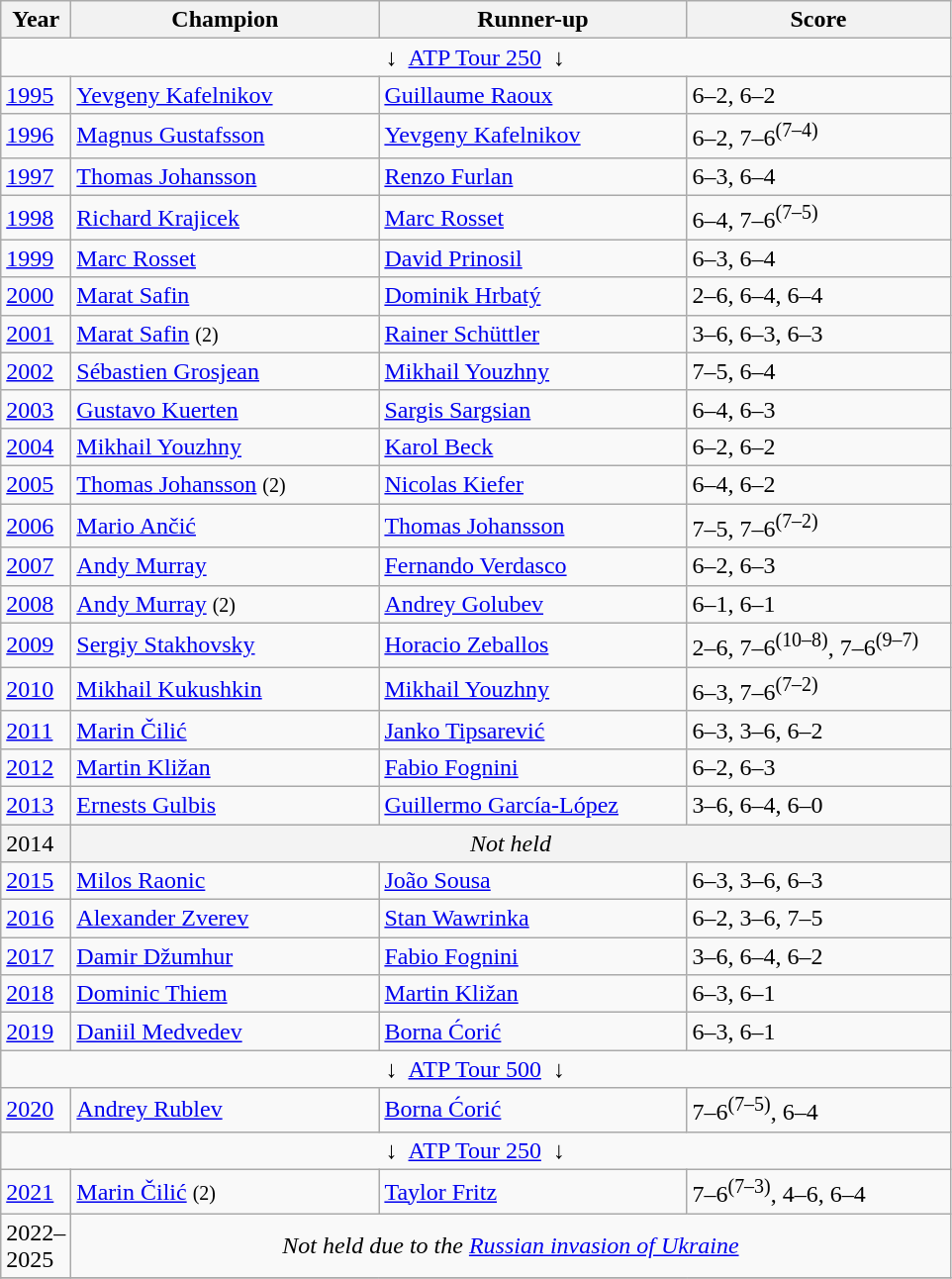<table class="wikitable">
<tr>
<th>Year</th>
<th width="200">Champion</th>
<th width="200">Runner-up</th>
<th width="170">Score</th>
</tr>
<tr>
<td colspan=4 align=center>↓  <a href='#'>ATP Tour 250</a>  ↓</td>
</tr>
<tr>
<td><a href='#'>1995</a></td>
<td> <a href='#'>Yevgeny Kafelnikov</a></td>
<td> <a href='#'>Guillaume Raoux</a></td>
<td>6–2, 6–2</td>
</tr>
<tr>
<td><a href='#'>1996</a></td>
<td> <a href='#'>Magnus Gustafsson</a></td>
<td> <a href='#'>Yevgeny Kafelnikov</a></td>
<td>6–2, 7–6<sup>(7–4)</sup></td>
</tr>
<tr>
<td><a href='#'>1997</a></td>
<td> <a href='#'>Thomas Johansson</a></td>
<td> <a href='#'>Renzo Furlan</a></td>
<td>6–3, 6–4</td>
</tr>
<tr>
<td><a href='#'>1998</a></td>
<td> <a href='#'>Richard Krajicek</a></td>
<td> <a href='#'>Marc Rosset</a></td>
<td>6–4, 7–6<sup>(7–5)</sup></td>
</tr>
<tr>
<td><a href='#'>1999</a></td>
<td> <a href='#'>Marc Rosset</a></td>
<td> <a href='#'>David Prinosil</a></td>
<td>6–3, 6–4</td>
</tr>
<tr>
<td><a href='#'>2000</a></td>
<td> <a href='#'>Marat Safin</a></td>
<td> <a href='#'>Dominik Hrbatý</a></td>
<td>2–6, 6–4, 6–4</td>
</tr>
<tr>
<td><a href='#'>2001</a></td>
<td> <a href='#'>Marat Safin</a> <small>(2)</small></td>
<td> <a href='#'>Rainer Schüttler</a></td>
<td>3–6, 6–3, 6–3</td>
</tr>
<tr>
<td><a href='#'>2002</a></td>
<td> <a href='#'>Sébastien Grosjean</a></td>
<td> <a href='#'>Mikhail Youzhny</a></td>
<td>7–5, 6–4</td>
</tr>
<tr>
<td><a href='#'>2003</a></td>
<td> <a href='#'>Gustavo Kuerten</a></td>
<td> <a href='#'>Sargis Sargsian</a></td>
<td>6–4, 6–3</td>
</tr>
<tr>
<td><a href='#'>2004</a></td>
<td> <a href='#'>Mikhail Youzhny</a></td>
<td> <a href='#'>Karol Beck</a></td>
<td>6–2, 6–2</td>
</tr>
<tr>
<td><a href='#'>2005</a></td>
<td> <a href='#'>Thomas Johansson</a> <small>(2)</small></td>
<td> <a href='#'>Nicolas Kiefer</a></td>
<td>6–4, 6–2</td>
</tr>
<tr>
<td><a href='#'>2006</a></td>
<td> <a href='#'>Mario Ančić</a></td>
<td> <a href='#'>Thomas Johansson</a></td>
<td>7–5, 7–6<sup>(7–2)</sup></td>
</tr>
<tr>
<td><a href='#'>2007</a></td>
<td> <a href='#'>Andy Murray</a></td>
<td> <a href='#'>Fernando Verdasco</a></td>
<td>6–2, 6–3</td>
</tr>
<tr>
<td><a href='#'>2008</a></td>
<td> <a href='#'>Andy Murray</a> <small>(2)</small></td>
<td> <a href='#'>Andrey Golubev</a></td>
<td>6–1, 6–1</td>
</tr>
<tr>
<td><a href='#'>2009</a></td>
<td> <a href='#'>Sergiy Stakhovsky</a></td>
<td> <a href='#'>Horacio Zeballos</a></td>
<td>2–6, 7–6<sup>(10–8)</sup>, 7–6<sup>(9–7)</sup></td>
</tr>
<tr>
<td><a href='#'>2010</a></td>
<td> <a href='#'>Mikhail Kukushkin</a></td>
<td> <a href='#'>Mikhail Youzhny</a></td>
<td>6–3, 7–6<sup>(7–2)</sup></td>
</tr>
<tr>
<td><a href='#'>2011</a></td>
<td> <a href='#'>Marin Čilić</a></td>
<td> <a href='#'>Janko Tipsarević</a></td>
<td>6–3, 3–6, 6–2</td>
</tr>
<tr>
<td><a href='#'>2012</a></td>
<td> <a href='#'>Martin Kližan</a></td>
<td> <a href='#'>Fabio Fognini</a></td>
<td>6–2, 6–3</td>
</tr>
<tr>
<td><a href='#'>2013</a></td>
<td> <a href='#'>Ernests Gulbis</a></td>
<td> <a href='#'>Guillermo García-López</a></td>
<td>3–6, 6–4, 6–0</td>
</tr>
<tr bgcolor="#f3f3f3">
<td>2014</td>
<td rowspan="1" colspan="3" align="center"><em>Not held</em></td>
</tr>
<tr>
<td><a href='#'>2015</a></td>
<td> <a href='#'>Milos Raonic</a></td>
<td> <a href='#'>João Sousa</a></td>
<td>6–3, 3–6, 6–3</td>
</tr>
<tr>
<td><a href='#'>2016</a></td>
<td> <a href='#'>Alexander Zverev</a></td>
<td> <a href='#'>Stan Wawrinka</a></td>
<td>6–2, 3–6, 7–5</td>
</tr>
<tr>
<td><a href='#'>2017</a></td>
<td> <a href='#'>Damir Džumhur</a></td>
<td> <a href='#'>Fabio Fognini</a></td>
<td>3–6, 6–4, 6–2</td>
</tr>
<tr>
<td><a href='#'>2018</a></td>
<td> <a href='#'>Dominic Thiem</a></td>
<td> <a href='#'>Martin Kližan</a></td>
<td>6–3, 6–1</td>
</tr>
<tr>
<td><a href='#'>2019</a></td>
<td> <a href='#'>Daniil Medvedev</a></td>
<td> <a href='#'>Borna Ćorić</a></td>
<td>6–3, 6–1</td>
</tr>
<tr>
<td colspan=4 align=center>↓  <a href='#'>ATP Tour 500</a>  ↓</td>
</tr>
<tr>
<td><a href='#'>2020</a></td>
<td> <a href='#'>Andrey Rublev</a></td>
<td> <a href='#'>Borna Ćorić</a></td>
<td>7–6<sup>(7–5)</sup>, 6–4</td>
</tr>
<tr>
<td colspan=4 align=center>↓  <a href='#'>ATP Tour 250</a>  ↓</td>
</tr>
<tr>
<td><a href='#'>2021</a></td>
<td> <a href='#'>Marin Čilić</a> <small>(2)</small></td>
<td> <a href='#'>Taylor Fritz</a></td>
<td>7–6<sup>(7–3)</sup>, 4–6, 6–4</td>
</tr>
<tr>
<td>2022–<br>2025</td>
<td colspan=3 align=center><em>Not held due to the <a href='#'>Russian invasion of Ukraine</a></em></td>
</tr>
<tr>
</tr>
</table>
